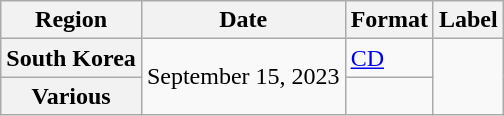<table class="wikitable plainrowheaders">
<tr>
<th scope="col">Region</th>
<th scope="col">Date</th>
<th scope="col">Format</th>
<th scope="col">Label</th>
</tr>
<tr>
<th scope="row">South Korea</th>
<td rowspan="2">September 15, 2023</td>
<td><a href='#'>CD</a></td>
<td rowspan="2"></td>
</tr>
<tr>
<th scope="row">Various </th>
<td></td>
</tr>
</table>
